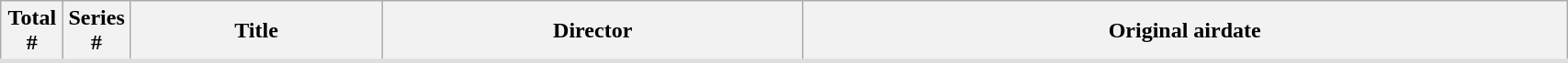<table class="wikitable plainrowheaders" style="background: White; border-bottom: 3px solid #dedde2; width:90%">
<tr>
<th style="width:4%;">Total<br>#</th>
<th style="width:4%;">Series<br>#</th>
<th>Title</th>
<th>Director</th>
<th>Original airdate<br></th>
</tr>
</table>
